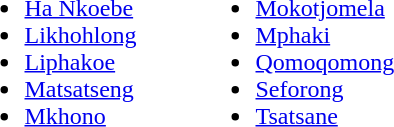<table>
<tr ---- valign="top">
<td width="150pt"><br><ul><li><a href='#'>Ha Nkoebe</a></li><li><a href='#'>Likhohlong</a></li><li><a href='#'>Liphakoe</a></li><li><a href='#'>Matsatseng</a></li><li><a href='#'>Mkhono</a></li></ul></td>
<td width="150pt"><br><ul><li><a href='#'>Mokotjomela</a></li><li><a href='#'>Mphaki</a></li><li><a href='#'>Qomoqomong</a></li><li><a href='#'>Seforong</a></li><li><a href='#'>Tsatsane</a></li></ul></td>
</tr>
</table>
